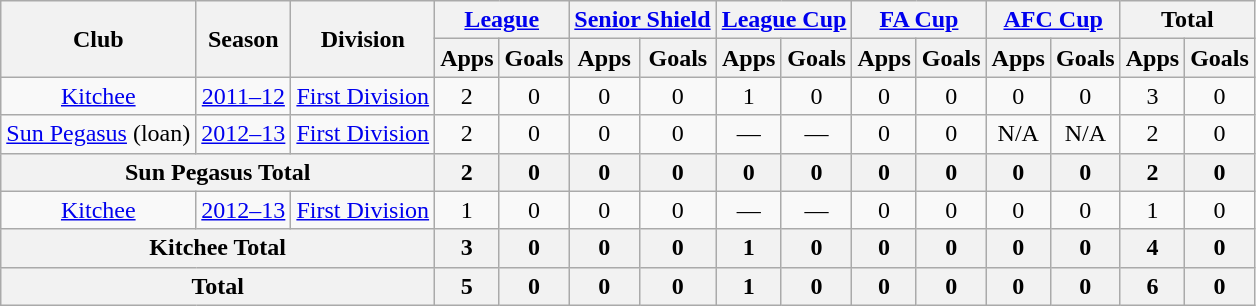<table class="wikitable" style="text-align: center;">
<tr>
<th rowspan="2">Club</th>
<th rowspan="2">Season</th>
<th rowspan="2">Division</th>
<th colspan="2"><a href='#'>League</a></th>
<th colspan="2"><a href='#'>Senior Shield</a></th>
<th colspan="2"><a href='#'>League Cup</a></th>
<th colspan="2"><a href='#'>FA Cup</a></th>
<th colspan="2"><a href='#'>AFC Cup</a></th>
<th colspan="2">Total</th>
</tr>
<tr>
<th>Apps</th>
<th>Goals</th>
<th>Apps</th>
<th>Goals</th>
<th>Apps</th>
<th>Goals</th>
<th>Apps</th>
<th>Goals</th>
<th>Apps</th>
<th>Goals</th>
<th>Apps</th>
<th>Goals</th>
</tr>
<tr>
<td rowspan="1" valign="center"><a href='#'>Kitchee</a></td>
<td><a href='#'>2011–12</a></td>
<td><a href='#'>First Division</a></td>
<td>2</td>
<td>0</td>
<td>0</td>
<td>0</td>
<td>1</td>
<td>0</td>
<td>0</td>
<td>0</td>
<td>0</td>
<td>0</td>
<td>3</td>
<td>0</td>
</tr>
<tr>
<td rowspan="1" valign="center"><a href='#'>Sun Pegasus</a> (loan)</td>
<td><a href='#'>2012–13</a></td>
<td><a href='#'>First Division</a></td>
<td>2</td>
<td>0</td>
<td>0</td>
<td>0</td>
<td>—</td>
<td>—</td>
<td>0</td>
<td>0</td>
<td>N/A</td>
<td>N/A</td>
<td>2</td>
<td>0</td>
</tr>
<tr>
<th colspan="3">Sun Pegasus Total</th>
<th>2</th>
<th>0</th>
<th>0</th>
<th>0</th>
<th>0</th>
<th>0</th>
<th>0</th>
<th>0</th>
<th>0</th>
<th>0</th>
<th>2</th>
<th>0</th>
</tr>
<tr>
<td rowspan="1" valign="center"><a href='#'>Kitchee</a></td>
<td><a href='#'>2012–13</a></td>
<td><a href='#'>First Division</a></td>
<td>1</td>
<td>0</td>
<td>0</td>
<td>0</td>
<td>—</td>
<td>—</td>
<td>0</td>
<td>0</td>
<td>0</td>
<td>0</td>
<td>1</td>
<td>0</td>
</tr>
<tr>
<th colspan="3">Kitchee Total</th>
<th>3</th>
<th>0</th>
<th>0</th>
<th>0</th>
<th>1</th>
<th>0</th>
<th>0</th>
<th>0</th>
<th>0</th>
<th>0</th>
<th>4</th>
<th>0</th>
</tr>
<tr>
<th colspan="3">Total</th>
<th>5</th>
<th>0</th>
<th>0</th>
<th>0</th>
<th>1</th>
<th>0</th>
<th>0</th>
<th>0</th>
<th>0</th>
<th>0</th>
<th>6</th>
<th>0</th>
</tr>
</table>
